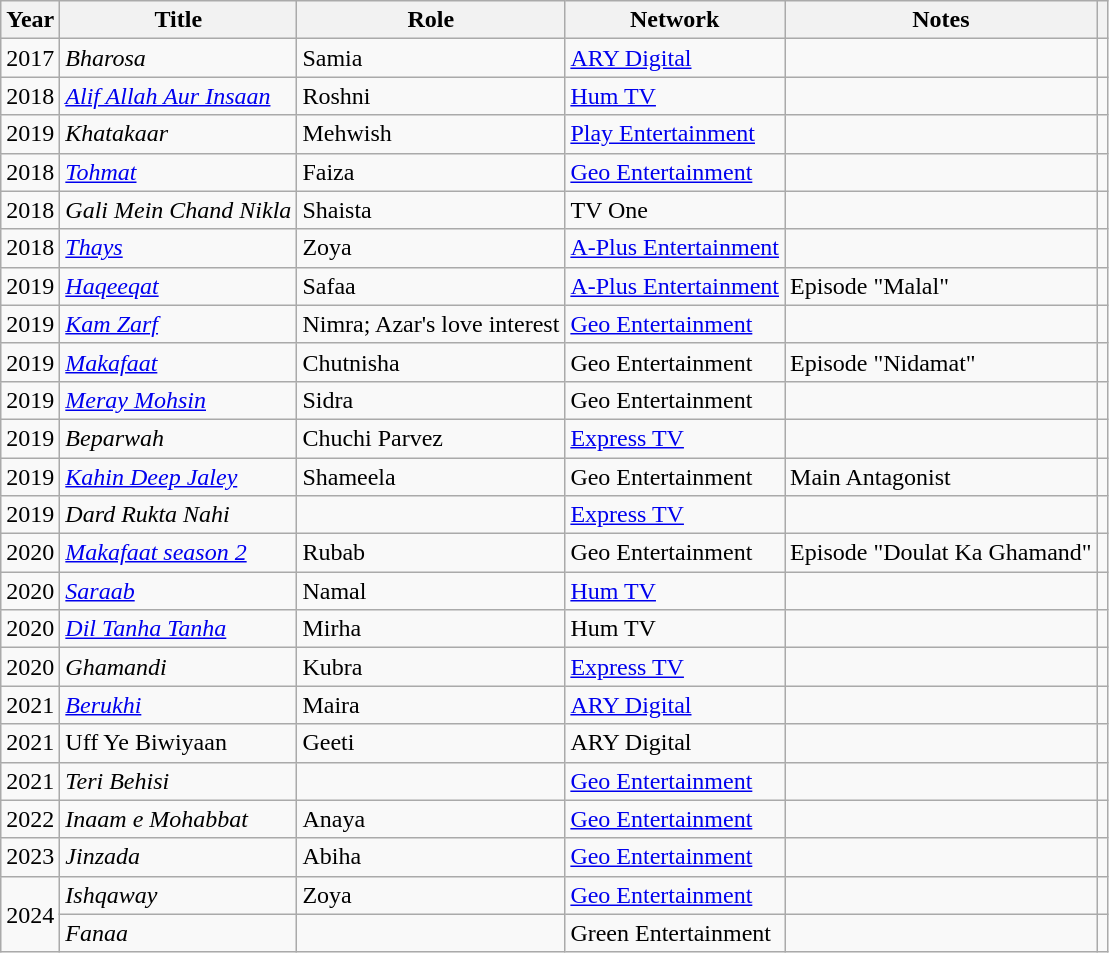<table class="wikitable sortable plainrowheaders">
<tr style="text-align:center;">
<th scope="col">Year</th>
<th scope="col">Title</th>
<th scope="col">Role</th>
<th>Network</th>
<th scope="col">Notes</th>
<th scope="col"></th>
</tr>
<tr>
<td>2017</td>
<td><em>Bharosa</em></td>
<td>Samia</td>
<td><a href='#'>ARY Digital</a></td>
<td></td>
<td></td>
</tr>
<tr>
<td>2018</td>
<td><em><a href='#'>Alif Allah Aur Insaan</a></em></td>
<td>Roshni</td>
<td><a href='#'>Hum TV</a></td>
<td></td>
<td></td>
</tr>
<tr>
<td>2019</td>
<td><em>Khatakaar</em></td>
<td>Mehwish</td>
<td><a href='#'>Play Entertainment</a></td>
<td></td>
<td></td>
</tr>
<tr>
<td>2018</td>
<td><em><a href='#'>Tohmat</a></em></td>
<td>Faiza</td>
<td><a href='#'>Geo Entertainment</a></td>
<td></td>
<td></td>
</tr>
<tr>
<td>2018</td>
<td><em>Gali Mein Chand Nikla</em></td>
<td>Shaista</td>
<td>TV One</td>
<td></td>
<td></td>
</tr>
<tr>
<td>2018</td>
<td><em><a href='#'>Thays</a></em></td>
<td>Zoya</td>
<td><a href='#'>A-Plus Entertainment</a></td>
<td></td>
<td></td>
</tr>
<tr>
<td>2019</td>
<td><em><a href='#'>Haqeeqat</a></em></td>
<td>Safaa</td>
<td><a href='#'>A-Plus Entertainment</a></td>
<td>Episode "Malal"</td>
<td></td>
</tr>
<tr>
<td>2019</td>
<td><em><a href='#'>Kam Zarf</a></em></td>
<td>Nimra; Azar's love interest</td>
<td><a href='#'>Geo Entertainment</a></td>
<td></td>
<td></td>
</tr>
<tr>
<td>2019</td>
<td><em><a href='#'>Makafaat</a></em></td>
<td>Chutnisha</td>
<td>Geo Entertainment</td>
<td>Episode "Nidamat"</td>
<td></td>
</tr>
<tr>
<td>2019</td>
<td><em><a href='#'>Meray Mohsin</a></em></td>
<td>Sidra</td>
<td>Geo Entertainment</td>
<td></td>
<td></td>
</tr>
<tr>
<td>2019</td>
<td><em>Beparwah</em></td>
<td>Chuchi Parvez</td>
<td><a href='#'>Express TV</a></td>
<td></td>
<td></td>
</tr>
<tr>
<td>2019</td>
<td><em><a href='#'>Kahin Deep Jaley</a></em></td>
<td>Shameela</td>
<td>Geo Entertainment</td>
<td>Main Antagonist</td>
<td></td>
</tr>
<tr>
<td>2019</td>
<td><em>Dard Rukta Nahi</em></td>
<td></td>
<td><a href='#'>Express TV</a></td>
<td></td>
<td></td>
</tr>
<tr>
<td>2020</td>
<td><em><a href='#'>Makafaat season 2</a></em></td>
<td>Rubab</td>
<td>Geo Entertainment</td>
<td>Episode "Doulat Ka Ghamand"</td>
<td></td>
</tr>
<tr>
<td>2020</td>
<td><em><a href='#'>Saraab</a></em></td>
<td>Namal</td>
<td><a href='#'>Hum TV</a></td>
<td></td>
<td></td>
</tr>
<tr>
<td>2020</td>
<td><em><a href='#'>Dil Tanha Tanha</a></em></td>
<td>Mirha</td>
<td>Hum TV</td>
<td></td>
<td></td>
</tr>
<tr>
<td>2020</td>
<td><em>Ghamandi</em></td>
<td>Kubra</td>
<td><a href='#'>Express TV</a></td>
<td></td>
<td></td>
</tr>
<tr>
<td>2021</td>
<td><em><a href='#'>Berukhi</a></em></td>
<td>Maira</td>
<td><a href='#'>ARY Digital</a></td>
<td></td>
<td></td>
</tr>
<tr>
<td>2021</td>
<td>Uff Ye Biwiyaan</td>
<td>Geeti</td>
<td>ARY Digital</td>
<td></td>
<td></td>
</tr>
<tr>
<td>2021</td>
<td><em>Teri Behisi</em></td>
<td></td>
<td><a href='#'>Geo Entertainment</a></td>
<td></td>
<td></td>
</tr>
<tr>
<td>2022</td>
<td><em>Inaam e Mohabbat</em></td>
<td>Anaya</td>
<td><a href='#'>Geo Entertainment</a></td>
<td></td>
<td></td>
</tr>
<tr>
<td>2023</td>
<td><em>Jinzada</em></td>
<td>Abiha</td>
<td><a href='#'>Geo Entertainment</a></td>
<td></td>
<td></td>
</tr>
<tr>
<td rowspan="2">2024</td>
<td><em>Ishqaway</em></td>
<td>Zoya</td>
<td><a href='#'>Geo Entertainment</a></td>
<td></td>
<td></td>
</tr>
<tr>
<td><em>Fanaa</em></td>
<td></td>
<td>Green Entertainment</td>
<td></td>
<td></td>
</tr>
</table>
